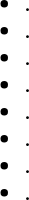<table>
<tr>
<td valign="top" style="width:20em;"></td>
<td valign="top"><br><ul><li>.</li><li>.</li><li>.</li><li>.</li><li>.</li><li>.</li><li>.</li><li>.</li></ul></td>
</tr>
</table>
